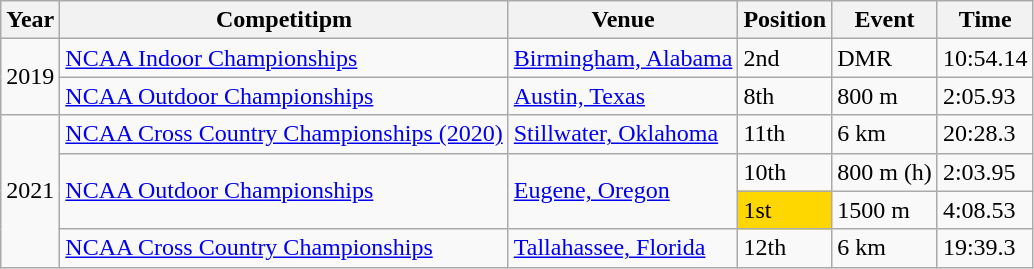<table class="wikitable">
<tr>
<th>Year</th>
<th>Competitipm</th>
<th>Venue</th>
<th>Position</th>
<th>Event</th>
<th>Time</th>
</tr>
<tr>
<td rowspan="2">2019</td>
<td><a href='#'>NCAA Indoor Championships</a></td>
<td><a href='#'>Birmingham, Alabama</a></td>
<td>2nd</td>
<td>DMR</td>
<td>10:54.14</td>
</tr>
<tr>
<td><a href='#'>NCAA Outdoor Championships</a></td>
<td><a href='#'>Austin, Texas</a></td>
<td>8th</td>
<td>800 m</td>
<td>2:05.93</td>
</tr>
<tr>
<td rowspan="4">2021</td>
<td><a href='#'>NCAA Cross Country Championships (2020)</a></td>
<td><a href='#'>Stillwater, Oklahoma</a></td>
<td>11th</td>
<td>6 km</td>
<td>20:28.3</td>
</tr>
<tr>
<td rowspan="2"><a href='#'>NCAA Outdoor Championships</a></td>
<td rowspan="2"><a href='#'>Eugene, Oregon</a></td>
<td>10th</td>
<td>800 m (h)</td>
<td>2:03.95</td>
</tr>
<tr>
<td bgcolor=gold>1st</td>
<td>1500 m</td>
<td>4:08.53</td>
</tr>
<tr>
<td><a href='#'>NCAA Cross Country Championships</a></td>
<td><a href='#'>Tallahassee, Florida</a></td>
<td>12th</td>
<td>6 km</td>
<td>19:39.3</td>
</tr>
</table>
